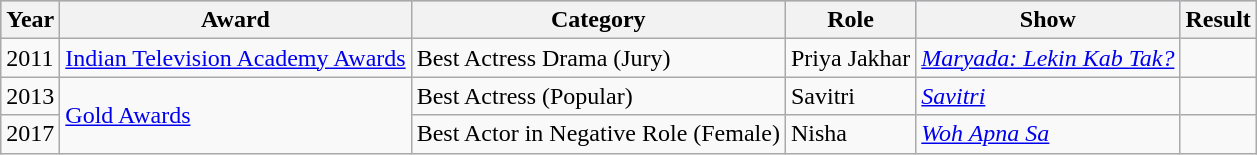<table class="wikitable">
<tr style="background:#b0c4de; text-align:center;">
<th>Year</th>
<th>Award</th>
<th>Category</th>
<th>Role</th>
<th>Show</th>
<th>Result</th>
</tr>
<tr>
<td>2011</td>
<td><a href='#'>Indian Television Academy Awards</a></td>
<td>Best Actress Drama (Jury)</td>
<td>Priya Jakhar</td>
<td><em><a href='#'>Maryada: Lekin Kab Tak?</a></em></td>
<td></td>
</tr>
<tr>
<td>2013</td>
<td rowspan=2><a href='#'>Gold Awards</a></td>
<td>Best Actress (Popular)</td>
<td>Savitri</td>
<td><em><a href='#'>Savitri</a></em></td>
<td></td>
</tr>
<tr>
<td>2017</td>
<td>Best Actor in Negative Role (Female)</td>
<td>Nisha</td>
<td><em><a href='#'>Woh Apna Sa</a></em></td>
<td></td>
</tr>
</table>
